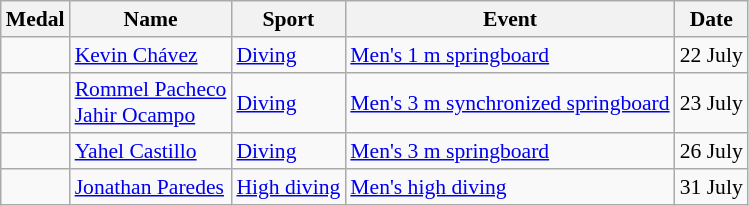<table class="wikitable sortable" style="font-size:90%">
<tr>
<th>Medal</th>
<th>Name</th>
<th>Sport</th>
<th>Event</th>
<th>Date</th>
</tr>
<tr>
<td></td>
<td><a href='#'>Kevin Chávez</a></td>
<td><a href='#'>Diving</a></td>
<td><a href='#'>Men's 1 m springboard</a></td>
<td>22 July</td>
</tr>
<tr>
<td></td>
<td><a href='#'>Rommel Pacheco</a><br><a href='#'>Jahir Ocampo</a></td>
<td><a href='#'>Diving</a></td>
<td><a href='#'>Men's 3 m synchronized springboard</a></td>
<td>23 July</td>
</tr>
<tr>
<td></td>
<td><a href='#'>Yahel Castillo</a></td>
<td><a href='#'>Diving</a></td>
<td><a href='#'>Men's 3 m springboard</a></td>
<td>26 July</td>
</tr>
<tr>
<td></td>
<td><a href='#'>Jonathan Paredes</a></td>
<td><a href='#'>High diving</a></td>
<td><a href='#'>Men's high diving</a></td>
<td>31 July</td>
</tr>
</table>
